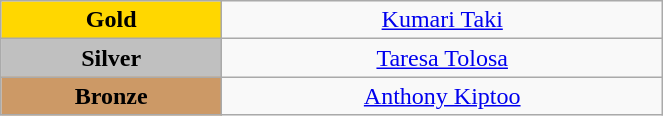<table class="wikitable" style=" text-align:center; " width="35%">
<tr>
<td style="background:gold"><strong>Gold</strong></td>
<td><a href='#'>Kumari Taki</a> <br><small></small></td>
</tr>
<tr>
<td style="background:silver"><strong>Silver</strong></td>
<td><a href='#'>Taresa Tolosa</a><br><small> </small></td>
</tr>
<tr>
<td style="background:#cc9966"><strong>Bronze</strong></td>
<td><a href='#'>Anthony Kiptoo</a> <br><small></small></td>
</tr>
</table>
